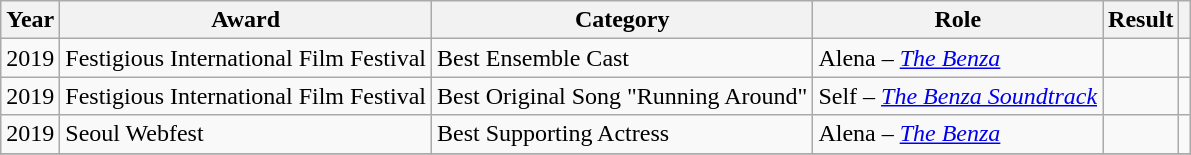<table class = "wikitable sortable">
<tr>
<th>Year</th>
<th>Award</th>
<th>Category</th>
<th>Role</th>
<th>Result</th>
<th class="unsortable"></th>
</tr>
<tr>
<td>2019</td>
<td>Festigious International Film Festival</td>
<td>Best Ensemble Cast</td>
<td>Alena – <em><a href='#'>The Benza</a></em></td>
<td></td>
<td></td>
</tr>
<tr>
<td>2019</td>
<td>Festigious International Film Festival</td>
<td>Best Original Song "Running Around"</td>
<td>Self – <em><a href='#'>The Benza Soundtrack</a></em></td>
<td></td>
<td></td>
</tr>
<tr>
<td>2019</td>
<td>Seoul Webfest</td>
<td>Best Supporting Actress</td>
<td>Alena – <em><a href='#'>The Benza</a></em></td>
<td></td>
<td></td>
</tr>
<tr>
</tr>
</table>
